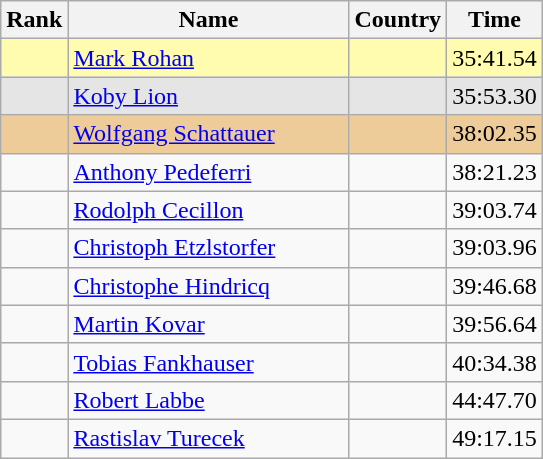<table class="wikitable sortable">
<tr>
<th width=20>Rank</th>
<th width=180>Name</th>
<th>Country</th>
<th>Time</th>
</tr>
<tr style="background:#fffcaf;">
<td align="center"></td>
<td><a href='#'>Mark Rohan</a></td>
<td></td>
<td align="center">35:41.54</td>
</tr>
<tr style="background:#e5e5e5;">
<td align="center"></td>
<td><a href='#'>Koby Lion</a></td>
<td></td>
<td align="center">35:53.30</td>
</tr>
<tr style="background:#ec9;">
<td align="center"></td>
<td><a href='#'>Wolfgang Schattauer</a></td>
<td></td>
<td align="center">38:02.35</td>
</tr>
<tr>
<td align="center"></td>
<td><a href='#'>Anthony Pedeferri</a></td>
<td></td>
<td align="center">38:21.23</td>
</tr>
<tr>
<td align="center"></td>
<td><a href='#'>Rodolph Cecillon</a></td>
<td></td>
<td align="center">39:03.74</td>
</tr>
<tr>
<td align="center"></td>
<td><a href='#'>Christoph Etzlstorfer</a></td>
<td></td>
<td align="center">39:03.96</td>
</tr>
<tr>
<td align="center"></td>
<td><a href='#'>Christophe Hindricq</a></td>
<td></td>
<td align="center">39:46.68</td>
</tr>
<tr>
<td align="center"></td>
<td><a href='#'>Martin Kovar</a></td>
<td></td>
<td align="center">39:56.64</td>
</tr>
<tr>
<td align="center"></td>
<td><a href='#'>Tobias Fankhauser</a></td>
<td></td>
<td align="center">40:34.38</td>
</tr>
<tr>
<td align="center"></td>
<td><a href='#'>Robert Labbe</a></td>
<td></td>
<td align="center">44:47.70</td>
</tr>
<tr>
<td align="center"></td>
<td><a href='#'>Rastislav Turecek</a></td>
<td></td>
<td align="center">49:17.15</td>
</tr>
</table>
